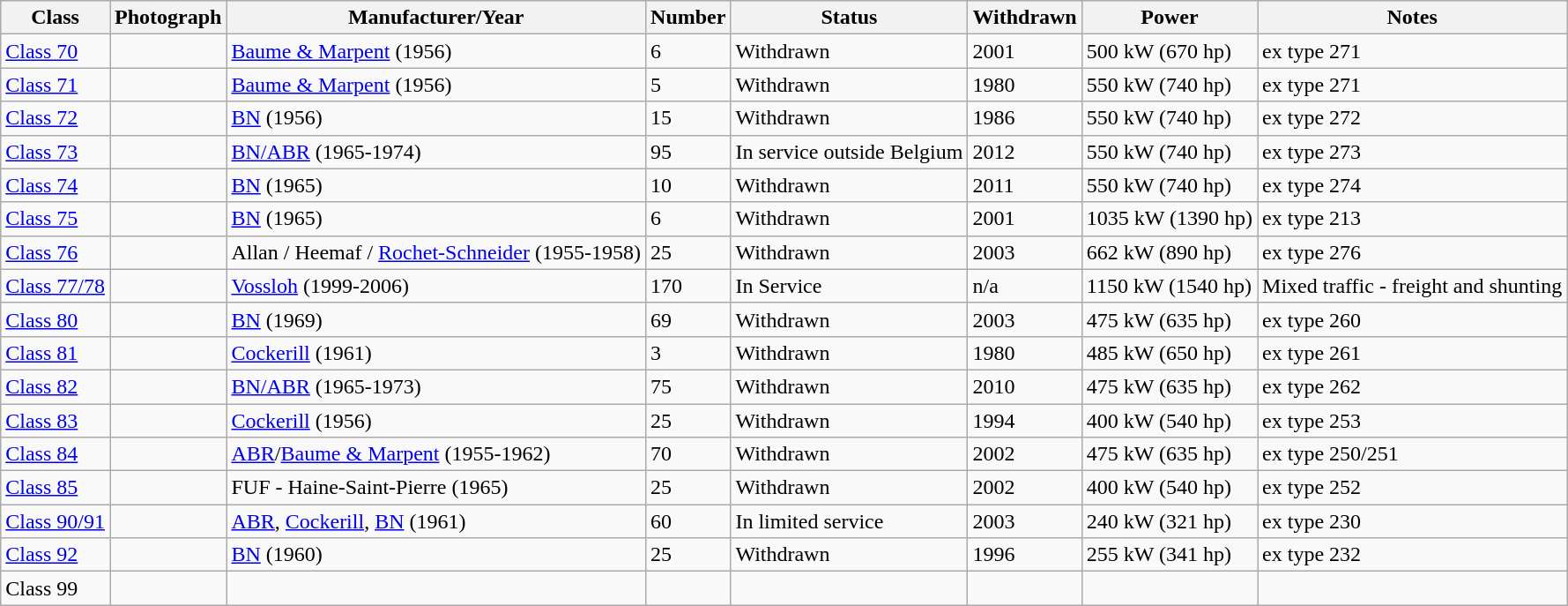<table class="wikitable">
<tr>
<th>Class</th>
<th>Photograph</th>
<th>Manufacturer/Year</th>
<th>Number</th>
<th>Status</th>
<th>Withdrawn</th>
<th>Power</th>
<th>Notes</th>
</tr>
<tr>
<td><a href='#'>Class 70</a></td>
<td></td>
<td><a href='#'>Baume & Marpent</a> (1956)</td>
<td>6</td>
<td>Withdrawn</td>
<td>2001</td>
<td>500 kW (670 hp)</td>
<td>ex type 271</td>
</tr>
<tr>
<td><a href='#'>Class 71</a></td>
<td></td>
<td><a href='#'>Baume & Marpent</a> (1956)</td>
<td>5</td>
<td>Withdrawn</td>
<td>1980</td>
<td>550 kW (740 hp)</td>
<td>ex type 271</td>
</tr>
<tr>
<td><a href='#'>Class 72</a></td>
<td></td>
<td><a href='#'>BN</a> (1956)</td>
<td>15</td>
<td>Withdrawn</td>
<td>1986</td>
<td>550 kW (740 hp)</td>
<td>ex type 272</td>
</tr>
<tr>
<td><a href='#'>Class 73</a></td>
<td></td>
<td><a href='#'>BN/ABR</a> (1965-1974)</td>
<td>95</td>
<td>In service outside Belgium</td>
<td>2012</td>
<td>550 kW (740 hp)</td>
<td>ex type 273</td>
</tr>
<tr>
<td><a href='#'>Class 74</a></td>
<td></td>
<td><a href='#'>BN</a> (1965)</td>
<td>10</td>
<td>Withdrawn</td>
<td>2011</td>
<td>550 kW (740 hp)</td>
<td>ex type 274</td>
</tr>
<tr>
<td><a href='#'>Class 75</a></td>
<td></td>
<td><a href='#'>BN</a> (1965)</td>
<td>6</td>
<td>Withdrawn</td>
<td>2001</td>
<td>1035 kW (1390 hp)</td>
<td>ex type 213</td>
</tr>
<tr>
<td><a href='#'>Class 76</a></td>
<td></td>
<td>Allan / Heemaf / <a href='#'>Rochet-Schneider</a> (1955-1958)</td>
<td>25</td>
<td>Withdrawn</td>
<td>2003</td>
<td>662 kW (890 hp)</td>
<td>ex type 276</td>
</tr>
<tr>
<td><a href='#'>Class 77/78</a></td>
<td></td>
<td><a href='#'>Vossloh</a> (1999-2006)</td>
<td>170</td>
<td>In Service</td>
<td>n/a</td>
<td>1150 kW (1540 hp)</td>
<td>Mixed traffic - freight and shunting</td>
</tr>
<tr>
<td><a href='#'>Class 80</a></td>
<td></td>
<td><a href='#'>BN</a> (1969)</td>
<td>69</td>
<td>Withdrawn</td>
<td>2003</td>
<td>475 kW (635 hp)</td>
<td>ex type 260</td>
</tr>
<tr>
<td><a href='#'>Class 81</a></td>
<td></td>
<td><a href='#'>Cockerill</a> (1961)</td>
<td>3</td>
<td>Withdrawn</td>
<td>1980</td>
<td>485 kW (650 hp)</td>
<td>ex type 261</td>
</tr>
<tr>
<td><a href='#'>Class 82</a></td>
<td></td>
<td><a href='#'>BN/ABR</a> (1965-1973)</td>
<td>75</td>
<td>Withdrawn</td>
<td>2010</td>
<td>475 kW (635 hp)</td>
<td>ex type 262</td>
</tr>
<tr>
<td><a href='#'>Class 83</a></td>
<td></td>
<td><a href='#'>Cockerill</a> (1956)</td>
<td>25</td>
<td>Withdrawn</td>
<td>1994</td>
<td>400 kW (540 hp)</td>
<td>ex type 253</td>
</tr>
<tr>
<td><a href='#'>Class 84</a></td>
<td></td>
<td><a href='#'>ABR</a>/<a href='#'>Baume & Marpent</a> (1955-1962)</td>
<td>70</td>
<td>Withdrawn</td>
<td>2002</td>
<td>475 kW (635 hp)</td>
<td>ex type 250/251</td>
</tr>
<tr>
<td><a href='#'>Class 85</a></td>
<td></td>
<td>FUF - Haine-Saint-Pierre (1965)</td>
<td>25</td>
<td>Withdrawn</td>
<td>2002</td>
<td>400 kW (540 hp)</td>
<td>ex type 252</td>
</tr>
<tr>
<td><a href='#'>Class 90/91</a></td>
<td></td>
<td><a href='#'>ABR</a>, <a href='#'>Cockerill</a>, <a href='#'>BN</a> (1961)</td>
<td>60</td>
<td>In limited service</td>
<td>2003</td>
<td>240 kW (321 hp)</td>
<td>ex type 230</td>
</tr>
<tr>
<td><a href='#'>Class 92</a></td>
<td></td>
<td><a href='#'>BN</a> (1960)</td>
<td>25</td>
<td>Withdrawn</td>
<td>1996</td>
<td>255 kW (341 hp)</td>
<td>ex type 232</td>
</tr>
<tr>
<td>Class 99</td>
<td></td>
<td></td>
<td></td>
<td></td>
<td></td>
<td></td>
<td></td>
</tr>
</table>
